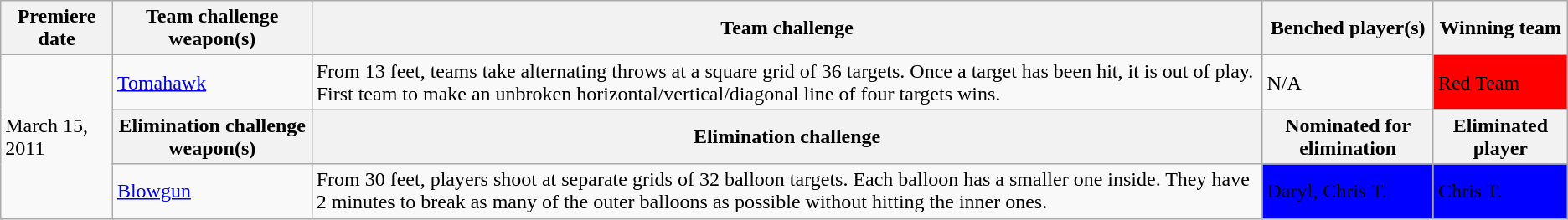<table class="wikitable">
<tr>
<th>Premiere date</th>
<th>Team challenge weapon(s)</th>
<th>Team challenge</th>
<th>Benched player(s)</th>
<th>Winning team</th>
</tr>
<tr>
<td rowspan="3">March 15, 2011</td>
<td><a href='#'>Tomahawk</a></td>
<td>From 13 feet, teams take alternating throws at a square grid of 36 targets. Once a target has been hit, it is out of play. First team to make an unbroken horizontal/vertical/diagonal line of four targets wins.</td>
<td>N/A</td>
<td style="background:red;"><span>Red Team</span></td>
</tr>
<tr>
<th>Elimination challenge weapon(s)</th>
<th>Elimination challenge</th>
<th>Nominated for elimination</th>
<th>Eliminated player</th>
</tr>
<tr>
<td><a href='#'>Blowgun</a></td>
<td>From 30 feet, players shoot at separate grids of 32 balloon targets. Each balloon has a smaller one inside. They have 2 minutes to break as many of the outer balloons as possible without hitting the inner ones.</td>
<td style="background:blue;"><span>Daryl, Chris T.</span></td>
<td style="background:blue;"><span>Chris T.</span></td>
</tr>
</table>
